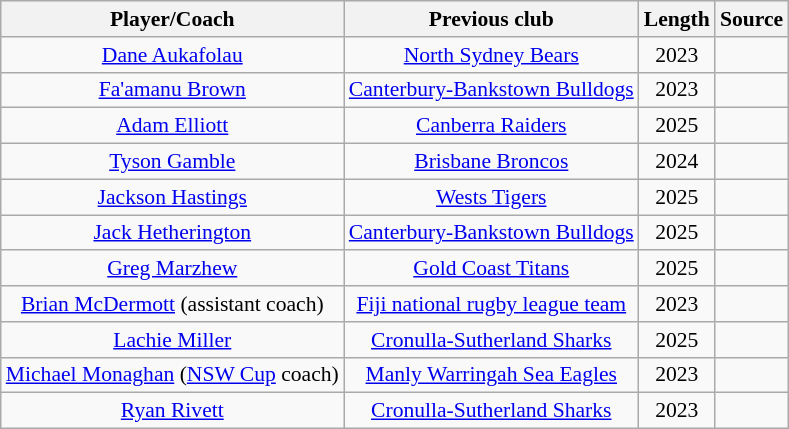<table class="wikitable sortable" style="text-align: center; font-size:90%">
<tr style="background:#efefef;">
<th>Player/Coach</th>
<th>Previous club</th>
<th>Length</th>
<th>Source</th>
</tr>
<tr>
<td><a href='#'>Dane Aukafolau</a></td>
<td><a href='#'>North Sydney Bears</a></td>
<td>2023</td>
<td></td>
</tr>
<tr>
<td><a href='#'>Fa'amanu Brown</a></td>
<td><a href='#'>Canterbury-Bankstown Bulldogs</a></td>
<td>2023</td>
<td></td>
</tr>
<tr>
<td><a href='#'>Adam Elliott</a></td>
<td><a href='#'>Canberra Raiders</a></td>
<td>2025</td>
<td></td>
</tr>
<tr>
<td><a href='#'>Tyson Gamble</a></td>
<td><a href='#'>Brisbane Broncos</a></td>
<td>2024</td>
<td></td>
</tr>
<tr>
<td><a href='#'>Jackson Hastings</a></td>
<td><a href='#'>Wests Tigers</a></td>
<td>2025</td>
<td></td>
</tr>
<tr>
<td><a href='#'>Jack Hetherington</a></td>
<td><a href='#'>Canterbury-Bankstown Bulldogs</a></td>
<td>2025</td>
<td></td>
</tr>
<tr>
<td><a href='#'>Greg Marzhew</a></td>
<td><a href='#'>Gold Coast Titans</a></td>
<td>2025</td>
<td></td>
</tr>
<tr>
<td><a href='#'>Brian McDermott</a> (assistant coach)</td>
<td><a href='#'>Fiji national rugby league team</a></td>
<td>2023</td>
<td></td>
</tr>
<tr>
<td><a href='#'>Lachie Miller</a></td>
<td><a href='#'>Cronulla-Sutherland Sharks</a></td>
<td>2025</td>
<td></td>
</tr>
<tr>
<td><a href='#'>Michael Monaghan</a> (<a href='#'>NSW Cup</a> coach)</td>
<td><a href='#'>Manly Warringah Sea Eagles</a></td>
<td>2023</td>
<td></td>
</tr>
<tr>
<td><a href='#'>Ryan Rivett</a></td>
<td><a href='#'>Cronulla-Sutherland Sharks</a></td>
<td>2023</td>
<td></td>
</tr>
</table>
